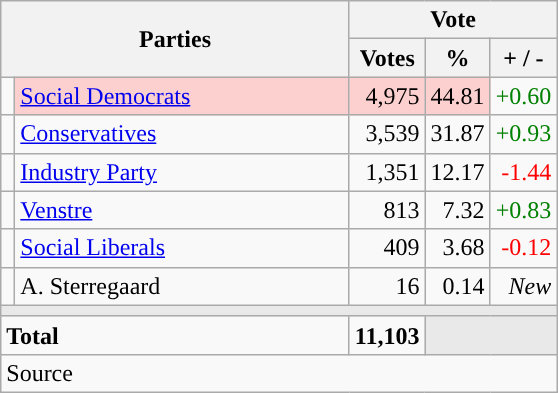<table class="wikitable" style="text-align:right;">
<tr>
<th style="text-align:centre;" rowspan="2" colspan="2" width="225">Parties</th>
<th colspan="3">Vote</th>
</tr>
<tr>
<th width="15">Votes</th>
<th width="15">%</th>
<th width="15">+ / -</th>
</tr>
<tr>
<td width="2" style="color:inherit;background:"></td>
<td bgcolor=#fbd0ce  align="left"><a href='#'>Social Democrats</a></td>
<td bgcolor=#fbd0ce>4,975</td>
<td bgcolor=#fbd0ce>44.81</td>
<td style=color:green;>+0.60</td>
</tr>
<tr>
<td width="2" style="color:inherit;background:"></td>
<td align="left"><a href='#'>Conservatives</a></td>
<td>3,539</td>
<td>31.87</td>
<td style=color:green;>+0.93</td>
</tr>
<tr>
<td width="2" style="color:inherit;background:"></td>
<td align="left"><a href='#'>Industry Party</a></td>
<td>1,351</td>
<td>12.17</td>
<td style=color:red;>-1.44</td>
</tr>
<tr>
<td width="2" style="color:inherit;background:"></td>
<td align="left"><a href='#'>Venstre</a></td>
<td>813</td>
<td>7.32</td>
<td style=color:green;>+0.83</td>
</tr>
<tr>
<td width="2" style="color:inherit;background:"></td>
<td align="left"><a href='#'>Social Liberals</a></td>
<td>409</td>
<td>3.68</td>
<td style=color:red;>-0.12</td>
</tr>
<tr>
<td width="2" style="color:inherit;background:"></td>
<td align="left">A. Sterregaard</td>
<td>16</td>
<td>0.14</td>
<td><em>New</em></td>
</tr>
<tr>
<td colspan="7" bgcolor="#E9E9E9"></td>
</tr>
<tr>
<td align="left" colspan="2"><strong>Total</strong></td>
<td><strong>11,103</strong></td>
<td bgcolor="#E9E9E9" colspan="2"></td>
</tr>
<tr>
<td align="left" colspan="6">Source</td>
</tr>
</table>
